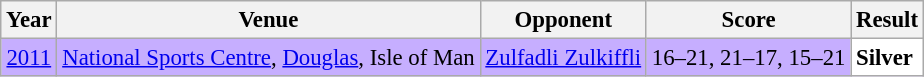<table class="sortable wikitable" style="font-size: 95%;">
<tr>
<th>Year</th>
<th>Venue</th>
<th>Opponent</th>
<th>Score</th>
<th>Result</th>
</tr>
<tr style="background:#C6AEFF">
<td align="center"><a href='#'>2011</a></td>
<td align="left"><a href='#'>National Sports Centre</a>, <a href='#'>Douglas</a>, Isle of Man</td>
<td align="left"> <a href='#'>Zulfadli Zulkiffli</a></td>
<td align="left">16–21, 21–17, 15–21</td>
<td style="text-align:left; background:white"> <strong>Silver</strong></td>
</tr>
</table>
